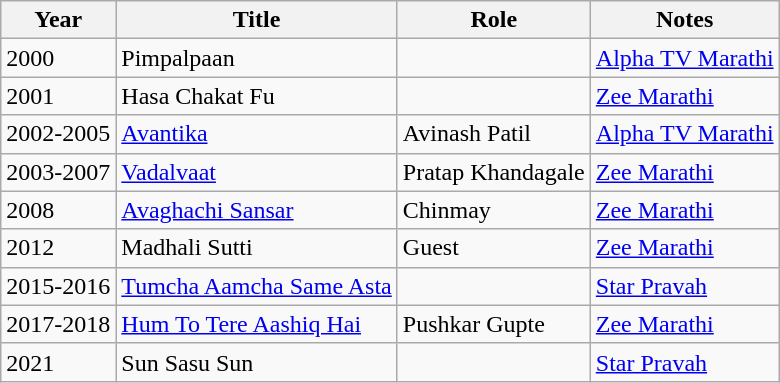<table class="wikitable sortable">
<tr>
<th>Year</th>
<th>Title</th>
<th>Role</th>
<th>Notes</th>
</tr>
<tr>
<td>2000</td>
<td>Pimpalpaan</td>
<td></td>
<td><a href='#'>Alpha TV Marathi</a></td>
</tr>
<tr>
<td>2001</td>
<td>Hasa Chakat Fu</td>
<td></td>
<td><a href='#'>Zee Marathi</a></td>
</tr>
<tr>
<td>2002-2005</td>
<td><a href='#'>Avantika</a></td>
<td>Avinash Patil</td>
<td><a href='#'>Alpha TV Marathi</a></td>
</tr>
<tr>
<td>2003-2007</td>
<td><a href='#'>Vadalvaat</a></td>
<td>Pratap Khandagale</td>
<td><a href='#'>Zee Marathi</a></td>
</tr>
<tr>
<td>2008</td>
<td><a href='#'>Avaghachi Sansar</a></td>
<td>Chinmay</td>
<td><a href='#'>Zee Marathi</a></td>
</tr>
<tr>
<td>2012</td>
<td>Madhali Sutti</td>
<td>Guest</td>
<td><a href='#'>Zee Marathi</a></td>
</tr>
<tr>
<td>2015-2016</td>
<td><a href='#'>Tumcha Aamcha Same Asta</a></td>
<td></td>
<td><a href='#'>Star Pravah</a></td>
</tr>
<tr>
<td>2017-2018</td>
<td><a href='#'>Hum To Tere Aashiq Hai</a></td>
<td>Pushkar Gupte</td>
<td><a href='#'>Zee Marathi</a></td>
</tr>
<tr>
<td>2021</td>
<td>Sun Sasu Sun</td>
<td></td>
<td><a href='#'>Star Pravah</a></td>
</tr>
</table>
